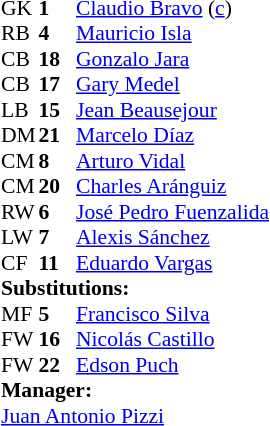<table style="font-size:90%; margin:auto" cellspacing="0" cellpadding="0">
<tr>
<th width=25></th>
<th width=25></th>
</tr>
<tr>
<td>GK</td>
<td><strong>1</strong></td>
<td><a href='#'>Claudio Bravo</a> (<a href='#'>c</a>)</td>
</tr>
<tr>
<td>RB</td>
<td><strong>4</strong></td>
<td><a href='#'>Mauricio Isla</a></td>
</tr>
<tr>
<td>CB</td>
<td><strong>18</strong></td>
<td><a href='#'>Gonzalo Jara</a></td>
</tr>
<tr>
<td>CB</td>
<td><strong>17</strong></td>
<td><a href='#'>Gary Medel</a></td>
</tr>
<tr>
<td>LB</td>
<td><strong>15</strong></td>
<td><a href='#'>Jean Beausejour</a></td>
<td></td>
</tr>
<tr>
<td>DM</td>
<td><strong>21</strong></td>
<td><a href='#'>Marcelo Díaz</a></td>
<td></td>
</tr>
<tr>
<td>CM</td>
<td><strong>8</strong></td>
<td><a href='#'>Arturo Vidal</a></td>
<td></td>
</tr>
<tr>
<td>CM</td>
<td><strong>20</strong></td>
<td><a href='#'>Charles Aránguiz</a></td>
<td></td>
</tr>
<tr>
<td>RW</td>
<td><strong>6</strong></td>
<td><a href='#'>José Pedro Fuenzalida</a></td>
<td></td>
<td></td>
</tr>
<tr>
<td>LW</td>
<td><strong>7</strong></td>
<td><a href='#'>Alexis Sánchez</a></td>
<td></td>
<td></td>
</tr>
<tr>
<td>CF</td>
<td><strong>11</strong></td>
<td><a href='#'>Eduardo Vargas</a></td>
<td></td>
<td></td>
</tr>
<tr>
<td colspan=3><strong>Substitutions:</strong></td>
</tr>
<tr>
<td>MF</td>
<td><strong>5</strong></td>
<td><a href='#'>Francisco Silva</a></td>
<td></td>
<td></td>
</tr>
<tr>
<td>FW</td>
<td><strong>16</strong></td>
<td><a href='#'>Nicolás Castillo</a></td>
<td></td>
<td></td>
</tr>
<tr>
<td>FW</td>
<td><strong>22</strong></td>
<td><a href='#'>Edson Puch</a></td>
<td></td>
<td></td>
</tr>
<tr>
<td colspan=3><strong>Manager:</strong></td>
</tr>
<tr>
<td colspan=3> <a href='#'>Juan Antonio Pizzi</a></td>
</tr>
</table>
